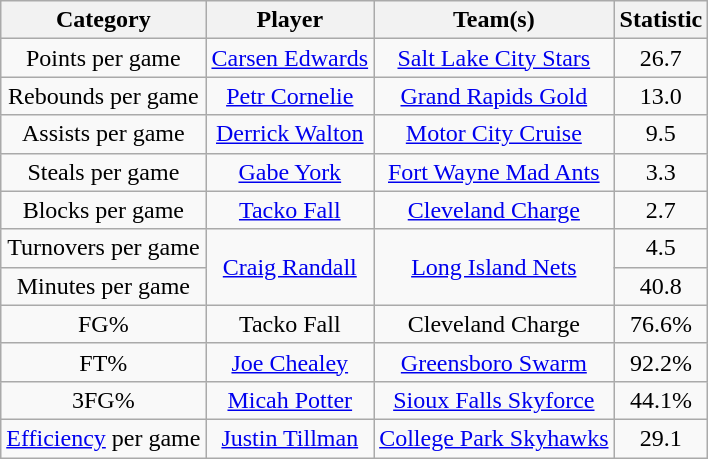<table class="wikitable" style="text-align:center">
<tr>
<th>Category</th>
<th>Player</th>
<th>Team(s)</th>
<th>Statistic</th>
</tr>
<tr>
<td>Points per game</td>
<td><a href='#'>Carsen Edwards</a></td>
<td><a href='#'>Salt Lake City Stars</a></td>
<td style="text-align:center">26.7</td>
</tr>
<tr>
<td>Rebounds per game</td>
<td><a href='#'>Petr Cornelie</a></td>
<td><a href='#'>Grand Rapids Gold</a></td>
<td style="text-align:center">13.0</td>
</tr>
<tr>
<td>Assists per game</td>
<td><a href='#'>Derrick Walton</a></td>
<td><a href='#'>Motor City Cruise</a></td>
<td style="text-align:center">9.5</td>
</tr>
<tr>
<td>Steals per game</td>
<td><a href='#'>Gabe York</a></td>
<td><a href='#'>Fort Wayne Mad Ants</a></td>
<td style="text-align:center">3.3</td>
</tr>
<tr>
<td>Blocks per game</td>
<td><a href='#'>Tacko Fall</a></td>
<td><a href='#'>Cleveland Charge</a></td>
<td style="text-align:center">2.7</td>
</tr>
<tr>
<td>Turnovers per game</td>
<td rowspan="2"><a href='#'>Craig Randall</a></td>
<td rowspan="2"><a href='#'>Long Island Nets</a></td>
<td style="text-align:center">4.5</td>
</tr>
<tr>
<td>Minutes per game</td>
<td style="text-align:center">40.8</td>
</tr>
<tr>
<td>FG%</td>
<td>Tacko Fall</td>
<td>Cleveland Charge</td>
<td>76.6%</td>
</tr>
<tr>
<td>FT%</td>
<td><a href='#'>Joe Chealey</a></td>
<td><a href='#'>Greensboro Swarm</a></td>
<td>92.2%</td>
</tr>
<tr>
<td>3FG%</td>
<td><a href='#'>Micah Potter</a></td>
<td><a href='#'>Sioux Falls Skyforce</a></td>
<td>44.1%</td>
</tr>
<tr>
<td><a href='#'>Efficiency</a> per game</td>
<td><a href='#'>Justin Tillman</a></td>
<td><a href='#'>College Park Skyhawks</a></td>
<td style="text-align:center">29.1</td>
</tr>
</table>
